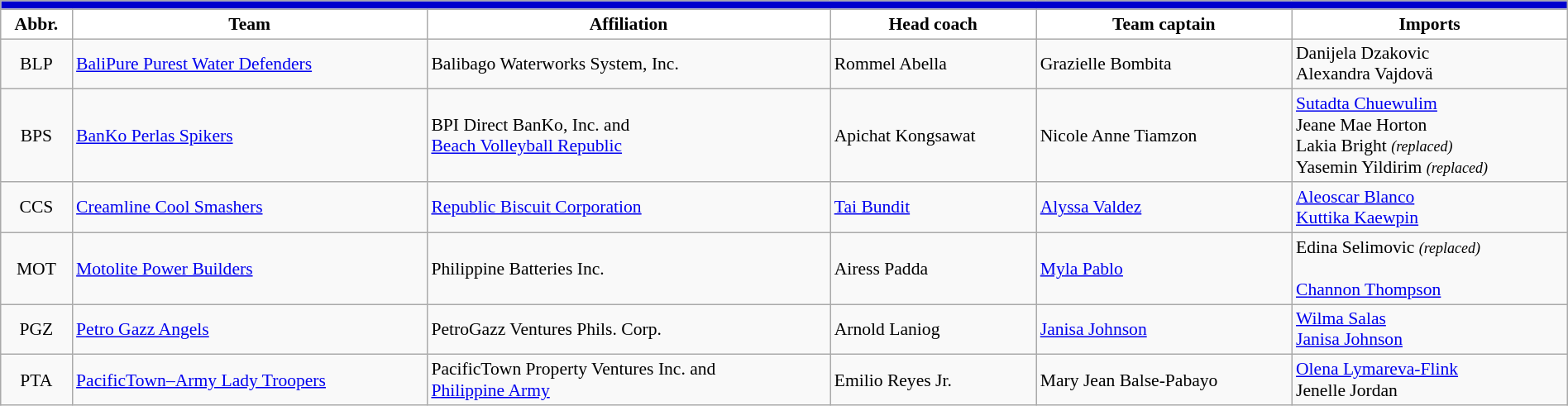<table class="wikitable" style="width:100%; font-size:90%; text-align:left">
<tr>
<th style=background:#0000CD colspan=7><span></span></th>
</tr>
<tr>
<th style="background:white">Abbr.</th>
<th style="background:white">Team</th>
<th style="background:white">Affiliation</th>
<th style="background:white">Head coach</th>
<th style="background:white">Team captain</th>
<th style="background:white">Imports</th>
</tr>
<tr>
<td style="text-align:center;">BLP</td>
<td><a href='#'>BaliPure Purest Water Defenders</a></td>
<td>Balibago Waterworks System, Inc.</td>
<td> Rommel Abella</td>
<td> Grazielle Bombita</td>
<td> Danijela Dzakovic <br>  Alexandra Vajdovä</td>
</tr>
<tr>
<td style="text-align:center;">BPS</td>
<td><a href='#'>BanKo Perlas Spikers</a></td>
<td>BPI Direct BanKo, Inc. and<br><a href='#'>Beach Volleyball Republic</a></td>
<td> Apichat Kongsawat</td>
<td> Nicole Anne Tiamzon</td>
<td> <a href='#'>Sutadta Chuewulim</a><br> Jeane Mae Horton<br> Lakia Bright <small><em>(replaced)</em></small><br> Yasemin Yildirim <small><em>(replaced)</em></small></td>
</tr>
<tr>
<td style="text-align:center;">CCS</td>
<td><a href='#'>Creamline Cool Smashers</a></td>
<td><a href='#'>Republic Biscuit Corporation</a></td>
<td> <a href='#'>Tai Bundit</a></td>
<td> <a href='#'>Alyssa Valdez</a></td>
<td> <a href='#'>Aleoscar Blanco</a><br> <a href='#'>Kuttika Kaewpin</a></td>
</tr>
<tr>
<td style="text-align:center;">MOT</td>
<td><a href='#'>Motolite Power Builders</a></td>
<td>Philippine Batteries Inc.</td>
<td> Airess Padda</td>
<td> <a href='#'>Myla Pablo</a></td>
<td> Edina Selimovic <small><em>(replaced)</em></small><br> <br> <a href='#'>Channon Thompson</a></td>
</tr>
<tr>
<td style="text-align:center;">PGZ</td>
<td><a href='#'>Petro Gazz Angels</a></td>
<td>PetroGazz Ventures Phils. Corp.</td>
<td> Arnold Laniog</td>
<td> <a href='#'>Janisa Johnson</a></td>
<td> <a href='#'>Wilma Salas</a><br> <a href='#'>Janisa Johnson</a></td>
</tr>
<tr>
<td style="text-align:center;">PTA</td>
<td><a href='#'>PacificTown–Army Lady Troopers</a></td>
<td>PacificTown Property Ventures Inc. and<br><a href='#'>Philippine Army</a></td>
<td> Emilio Reyes Jr.</td>
<td> Mary Jean Balse-Pabayo</td>
<td> <a href='#'>Olena Lymareva-Flink</a> <br> Jenelle Jordan</td>
</tr>
</table>
